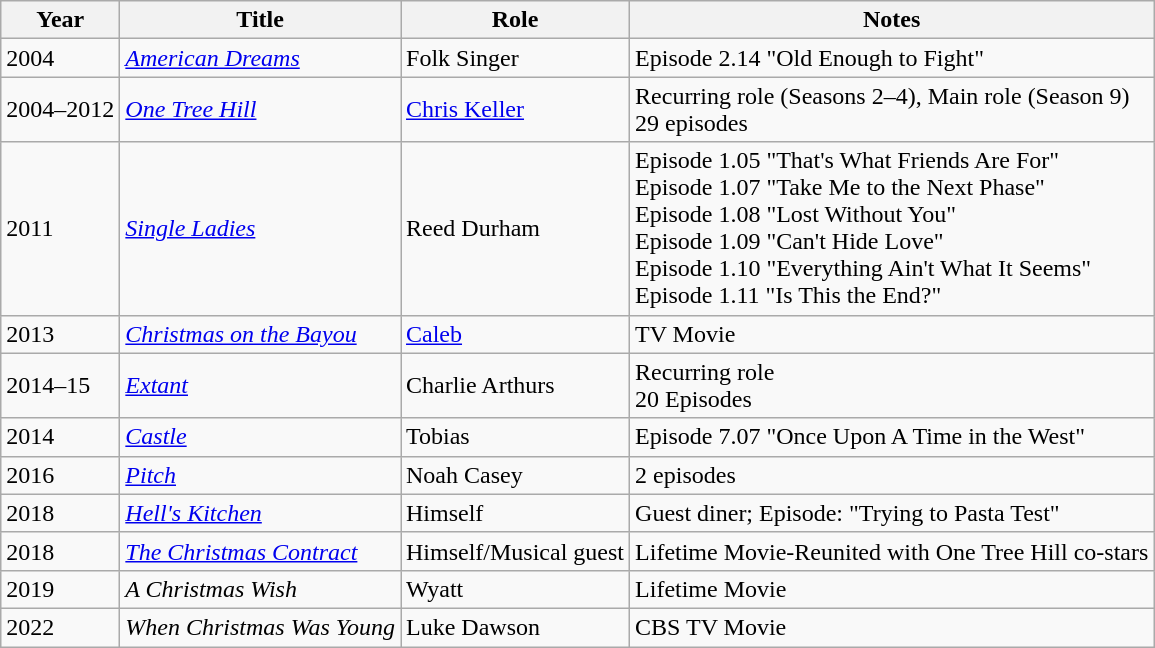<table class="wikitable sortable">
<tr>
<th>Year</th>
<th>Title</th>
<th>Role</th>
<th class="unsortable">Notes</th>
</tr>
<tr>
<td>2004</td>
<td><em><a href='#'>American Dreams</a></em></td>
<td>Folk Singer</td>
<td>Episode 2.14 "Old Enough to Fight"</td>
</tr>
<tr>
<td>2004–2012</td>
<td><em><a href='#'>One Tree Hill</a></em></td>
<td><a href='#'>Chris Keller</a></td>
<td>Recurring role (Seasons 2–4), Main role (Season 9) <br>29 episodes</td>
</tr>
<tr>
<td>2011</td>
<td><em><a href='#'>Single Ladies</a></em></td>
<td>Reed Durham</td>
<td>Episode 1.05 "That's What Friends Are For" <br> Episode 1.07 "Take Me to the Next Phase" <br> Episode 1.08 "Lost Without You" <br> Episode 1.09 "Can't Hide Love" <br> Episode 1.10 "Everything Ain't What It Seems" <br> Episode 1.11 "Is This the End?"</td>
</tr>
<tr>
<td>2013</td>
<td><em><a href='#'>Christmas on the Bayou</a></em></td>
<td><a href='#'>Caleb</a></td>
<td>TV Movie</td>
</tr>
<tr>
<td>2014–15</td>
<td><em><a href='#'>Extant</a></em></td>
<td>Charlie Arthurs</td>
<td>Recurring role <br> 20 Episodes</td>
</tr>
<tr>
<td>2014</td>
<td><em><a href='#'>Castle</a></em></td>
<td>Tobias</td>
<td>Episode 7.07 "Once Upon A Time in the West"</td>
</tr>
<tr>
<td>2016</td>
<td><em><a href='#'>Pitch</a></em></td>
<td>Noah Casey</td>
<td>2 episodes</td>
</tr>
<tr>
<td>2018</td>
<td><em><a href='#'>Hell's Kitchen</a></em></td>
<td>Himself</td>
<td>Guest diner; Episode: "Trying to Pasta Test"</td>
</tr>
<tr>
<td>2018</td>
<td><em><a href='#'>The Christmas Contract</a></em></td>
<td>Himself/Musical guest</td>
<td>Lifetime Movie-Reunited with One Tree Hill co-stars</td>
</tr>
<tr>
<td>2019</td>
<td><em>A Christmas Wish</em></td>
<td>Wyatt</td>
<td>Lifetime Movie</td>
</tr>
<tr>
<td>2022</td>
<td><em>When Christmas Was Young</em></td>
<td>Luke Dawson</td>
<td>CBS TV Movie</td>
</tr>
</table>
